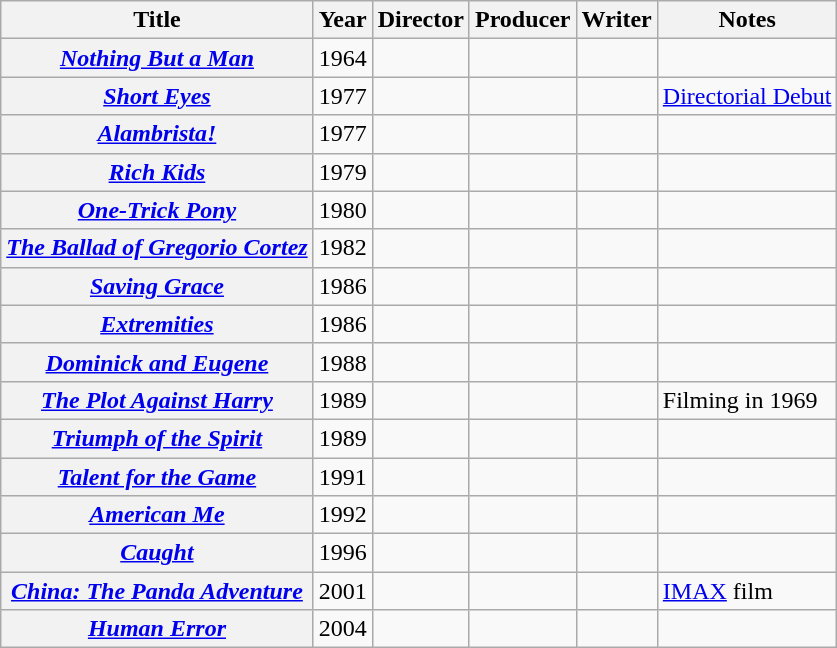<table class="wikitable plainrowheaders sortable">
<tr>
<th>Title</th>
<th>Year</th>
<th>Director</th>
<th>Producer</th>
<th>Writer</th>
<th>Notes</th>
</tr>
<tr>
<th scope="row"><em><a href='#'>Nothing But a Man</a></em></th>
<td>1964</td>
<td></td>
<td></td>
<td></td>
<td></td>
</tr>
<tr>
<th scope="row"><em><a href='#'>Short Eyes</a></em></th>
<td>1977</td>
<td></td>
<td></td>
<td></td>
<td><a href='#'>Directorial Debut</a></td>
</tr>
<tr>
<th scope="row"><em><a href='#'>Alambrista!</a></em></th>
<td>1977</td>
<td></td>
<td></td>
<td></td>
<td></td>
</tr>
<tr>
<th scope="row"><em><a href='#'>Rich Kids</a></em></th>
<td>1979</td>
<td></td>
<td></td>
<td></td>
<td></td>
</tr>
<tr>
<th scope="row"><em><a href='#'>One-Trick Pony</a></em></th>
<td>1980</td>
<td></td>
<td></td>
<td></td>
<td></td>
</tr>
<tr>
<th scope="row"><em><a href='#'>The Ballad of Gregorio Cortez</a></em></th>
<td>1982</td>
<td></td>
<td></td>
<td></td>
<td></td>
</tr>
<tr>
<th scope="row"><em><a href='#'>Saving Grace</a></em></th>
<td>1986</td>
<td></td>
<td></td>
<td></td>
<td></td>
</tr>
<tr>
<th scope="row"><em><a href='#'>Extremities</a></em></th>
<td>1986</td>
<td></td>
<td></td>
<td></td>
<td></td>
</tr>
<tr>
<th scope="row"><em><a href='#'>Dominick and Eugene</a></em></th>
<td>1988</td>
<td></td>
<td></td>
<td></td>
<td></td>
</tr>
<tr>
<th scope="row"><em><a href='#'>The Plot Against Harry</a></em></th>
<td>1989</td>
<td></td>
<td></td>
<td></td>
<td>Filming in 1969</td>
</tr>
<tr>
<th scope="row"><em><a href='#'>Triumph of the Spirit</a></em></th>
<td>1989</td>
<td></td>
<td></td>
<td></td>
<td></td>
</tr>
<tr>
<th scope="row"><em><a href='#'>Talent for the Game</a></em></th>
<td>1991</td>
<td></td>
<td></td>
<td></td>
<td></td>
</tr>
<tr>
<th scope="row"><em><a href='#'>American Me</a></em></th>
<td>1992</td>
<td></td>
<td></td>
<td></td>
<td></td>
</tr>
<tr>
<th scope="row"><em><a href='#'>Caught</a></em></th>
<td>1996</td>
<td></td>
<td></td>
<td></td>
<td></td>
</tr>
<tr>
<th scope="row"><em><a href='#'>China: The Panda Adventure</a></em></th>
<td>2001</td>
<td></td>
<td></td>
<td></td>
<td><a href='#'>IMAX</a> film</td>
</tr>
<tr>
<th scope="row"><em><a href='#'>Human Error</a></em></th>
<td>2004</td>
<td></td>
<td></td>
<td></td>
<td></td>
</tr>
</table>
